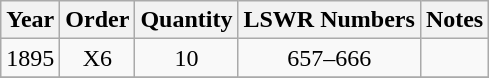<table class="wikitable">
<tr>
<th>Year</th>
<th>Order</th>
<th>Quantity</th>
<th>LSWR Numbers</th>
<th>Notes</th>
</tr>
<tr style="text-align:center">
<td>1895</td>
<td>X6</td>
<td>10</td>
<td>657–666</td>
<td></td>
</tr>
<tr>
</tr>
</table>
